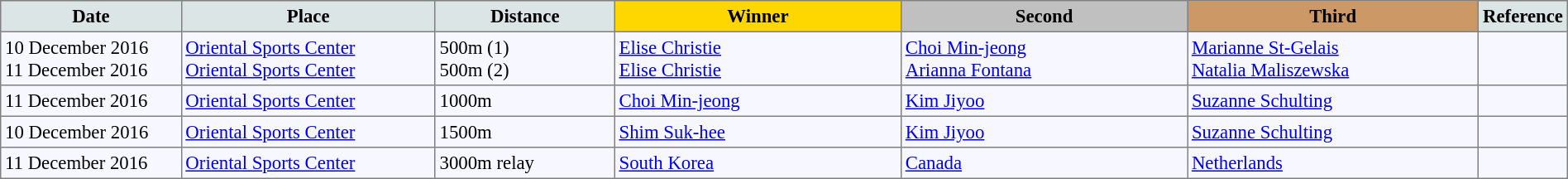<table bgcolor="#f7f8ff" cellpadding="3" cellspacing="0" border="1" style="font-size: 95%; border: gray solid 1px; border-collapse: collapse;">
<tr bgcolor="#CCCCCC" (1>
<td align="center" bgcolor="#DCE5E5" width="150"><strong>Date</strong></td>
<td align="center" bgcolor="#DCE5E5" width="220"><strong>Place</strong></td>
<td align="center" bgcolor="#DCE5E5" width="150"><strong>Distance</strong></td>
<td align="center" bgcolor="gold" width="250"><strong>Winner</strong></td>
<td align="center" bgcolor="silver" width="250"><strong>Second</strong></td>
<td align="center" bgcolor="CC9966" width="250"><strong>Third</strong></td>
<td align="center" bgcolor="#DCE5E5" width="30"><strong>Reference</strong></td>
</tr>
<tr align="left">
<td>10 December 2016<br>11 December 2016</td>
<td><a href='#'>Oriental Sports Center</a><br><a href='#'>Oriental Sports Center</a></td>
<td>500m (1)<br>500m (2)</td>
<td> <a href='#'>Elise Christie</a><br> <a href='#'>Elise Christie</a></td>
<td> <a href='#'>Choi Min-jeong</a><br> <a href='#'>Arianna Fontana</a></td>
<td> <a href='#'>Marianne St-Gelais</a><br> <a href='#'>Natalia Maliszewska</a></td>
<td></td>
</tr>
<tr align="left">
<td>11 December 2016</td>
<td><a href='#'>Oriental Sports Center</a></td>
<td>1000m</td>
<td> <a href='#'>Choi Min-jeong</a></td>
<td> <a href='#'>Kim Jiyoo</a></td>
<td> <a href='#'>Suzanne Schulting</a></td>
<td></td>
</tr>
<tr align="left">
<td>10 December 2016</td>
<td><a href='#'>Oriental Sports Center</a></td>
<td>1500m</td>
<td> <a href='#'>Shim Suk-hee</a></td>
<td> <a href='#'>Kim Jiyoo</a></td>
<td> <a href='#'>Suzanne Schulting</a></td>
<td></td>
</tr>
<tr align="left">
<td>11 December 2016</td>
<td><a href='#'>Oriental Sports Center</a></td>
<td>3000m relay</td>
<td> <a href='#'>South Korea</a></td>
<td> <a href='#'>Canada</a></td>
<td> <a href='#'>Netherlands</a></td>
<td></td>
</tr>
</table>
